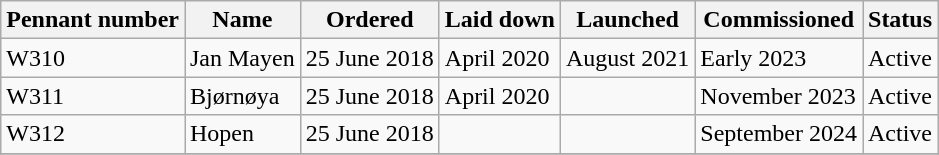<table class="wikitable">
<tr>
<th>Pennant number</th>
<th>Name</th>
<th>Ordered</th>
<th>Laid down</th>
<th>Launched</th>
<th>Commissioned</th>
<th>Status</th>
</tr>
<tr>
<td>W310</td>
<td>Jan Mayen</td>
<td>25 June 2018</td>
<td>April 2020</td>
<td>August 2021</td>
<td>Early 2023</td>
<td>Active</td>
</tr>
<tr>
<td>W311</td>
<td>Bjørnøya</td>
<td>25 June 2018</td>
<td>April 2020</td>
<td></td>
<td>November 2023</td>
<td>Active</td>
</tr>
<tr>
<td>W312</td>
<td>Hopen</td>
<td>25 June 2018</td>
<td></td>
<td></td>
<td>September 2024</td>
<td>Active</td>
</tr>
<tr>
</tr>
</table>
